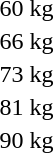<table>
<tr>
<td rowspan=2>60 kg</td>
<td rowspan=2></td>
<td rowspan=2></td>
<td></td>
</tr>
<tr>
<td></td>
</tr>
<tr>
<td rowspan=2>66 kg</td>
<td rowspan=2></td>
<td rowspan=2></td>
<td></td>
</tr>
<tr>
<td></td>
</tr>
<tr>
<td rowspan=2>73 kg</td>
<td rowspan=2></td>
<td rowspan=2></td>
<td></td>
</tr>
<tr>
<td></td>
</tr>
<tr>
<td rowspan=2>81 kg</td>
<td rowspan=2></td>
<td rowspan=2></td>
<td></td>
</tr>
<tr>
<td></td>
</tr>
<tr>
<td rowspan=2>90 kg</td>
<td rowspan=2></td>
<td rowspan=2></td>
<td></td>
</tr>
<tr>
<td></td>
</tr>
</table>
